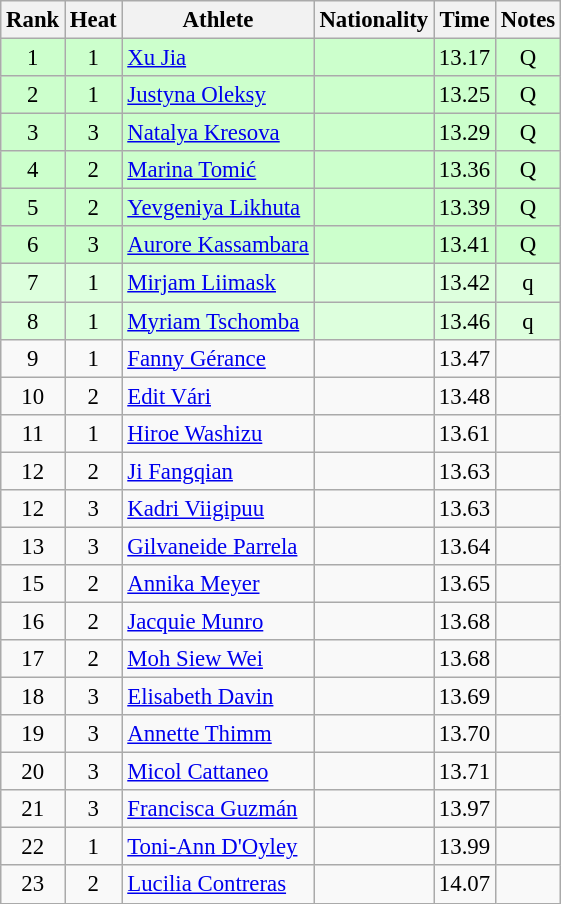<table class="wikitable sortable" style="text-align:center;font-size:95%">
<tr>
<th>Rank</th>
<th>Heat</th>
<th>Athlete</th>
<th>Nationality</th>
<th>Time</th>
<th>Notes</th>
</tr>
<tr bgcolor=ccffcc>
<td>1</td>
<td>1</td>
<td align="left"><a href='#'>Xu Jia</a></td>
<td align=left></td>
<td>13.17</td>
<td>Q</td>
</tr>
<tr bgcolor=ccffcc>
<td>2</td>
<td>1</td>
<td align="left"><a href='#'>Justyna Oleksy</a></td>
<td align=left></td>
<td>13.25</td>
<td>Q</td>
</tr>
<tr bgcolor=ccffcc>
<td>3</td>
<td>3</td>
<td align="left"><a href='#'>Natalya Kresova</a></td>
<td align=left></td>
<td>13.29</td>
<td>Q</td>
</tr>
<tr bgcolor=ccffcc>
<td>4</td>
<td>2</td>
<td align="left"><a href='#'>Marina Tomić</a></td>
<td align=left></td>
<td>13.36</td>
<td>Q</td>
</tr>
<tr bgcolor=ccffcc>
<td>5</td>
<td>2</td>
<td align="left"><a href='#'>Yevgeniya Likhuta</a></td>
<td align=left></td>
<td>13.39</td>
<td>Q</td>
</tr>
<tr bgcolor=ccffcc>
<td>6</td>
<td>3</td>
<td align="left"><a href='#'>Aurore Kassambara</a></td>
<td align=left></td>
<td>13.41</td>
<td>Q</td>
</tr>
<tr bgcolor=ddffdd>
<td>7</td>
<td>1</td>
<td align="left"><a href='#'>Mirjam Liimask</a></td>
<td align=left></td>
<td>13.42</td>
<td>q</td>
</tr>
<tr bgcolor=ddffdd>
<td>8</td>
<td>1</td>
<td align="left"><a href='#'>Myriam Tschomba</a></td>
<td align=left></td>
<td>13.46</td>
<td>q</td>
</tr>
<tr>
<td>9</td>
<td>1</td>
<td align="left"><a href='#'>Fanny Gérance</a></td>
<td align=left></td>
<td>13.47</td>
<td></td>
</tr>
<tr>
<td>10</td>
<td>2</td>
<td align="left"><a href='#'>Edit Vári</a></td>
<td align=left></td>
<td>13.48</td>
<td></td>
</tr>
<tr>
<td>11</td>
<td>1</td>
<td align="left"><a href='#'>Hiroe Washizu</a></td>
<td align=left></td>
<td>13.61</td>
<td></td>
</tr>
<tr>
<td>12</td>
<td>2</td>
<td align="left"><a href='#'>Ji Fangqian</a></td>
<td align=left></td>
<td>13.63</td>
<td></td>
</tr>
<tr>
<td>12</td>
<td>3</td>
<td align="left"><a href='#'>Kadri Viigipuu</a></td>
<td align=left></td>
<td>13.63</td>
<td></td>
</tr>
<tr>
<td>13</td>
<td>3</td>
<td align="left"><a href='#'>Gilvaneide Parrela</a></td>
<td align=left></td>
<td>13.64</td>
<td></td>
</tr>
<tr>
<td>15</td>
<td>2</td>
<td align="left"><a href='#'>Annika Meyer</a></td>
<td align=left></td>
<td>13.65</td>
<td></td>
</tr>
<tr>
<td>16</td>
<td>2</td>
<td align="left"><a href='#'>Jacquie Munro</a></td>
<td align=left></td>
<td>13.68</td>
<td></td>
</tr>
<tr>
<td>17</td>
<td>2</td>
<td align="left"><a href='#'>Moh Siew Wei</a></td>
<td align=left></td>
<td>13.68</td>
<td></td>
</tr>
<tr>
<td>18</td>
<td>3</td>
<td align="left"><a href='#'>Elisabeth Davin</a></td>
<td align=left></td>
<td>13.69</td>
<td></td>
</tr>
<tr>
<td>19</td>
<td>3</td>
<td align="left"><a href='#'>Annette Thimm</a></td>
<td align=left></td>
<td>13.70</td>
<td></td>
</tr>
<tr>
<td>20</td>
<td>3</td>
<td align="left"><a href='#'>Micol Cattaneo</a></td>
<td align=left></td>
<td>13.71</td>
<td></td>
</tr>
<tr>
<td>21</td>
<td>3</td>
<td align="left"><a href='#'>Francisca Guzmán</a></td>
<td align=left></td>
<td>13.97</td>
<td></td>
</tr>
<tr>
<td>22</td>
<td>1</td>
<td align="left"><a href='#'>Toni-Ann D'Oyley</a></td>
<td align=left></td>
<td>13.99</td>
<td></td>
</tr>
<tr>
<td>23</td>
<td>2</td>
<td align="left"><a href='#'>Lucilia Contreras</a></td>
<td align=left></td>
<td>14.07</td>
<td></td>
</tr>
</table>
